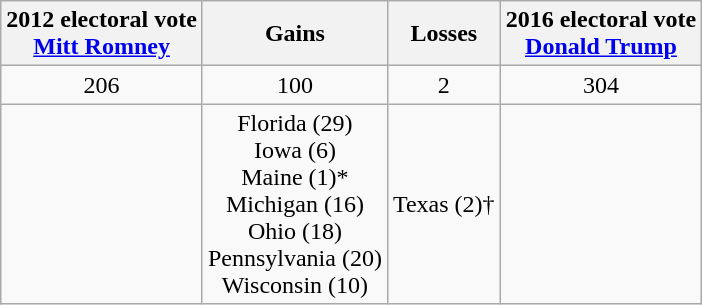<table class="wikitable" style="text-align:center">
<tr>
<th>2012 electoral vote<br><a href='#'>Mitt Romney</a></th>
<th>Gains</th>
<th>Losses</th>
<th>2016 electoral vote<br><a href='#'>Donald Trump</a></th>
</tr>
<tr>
<td>206</td>
<td> 100</td>
<td> 2</td>
<td>304</td>
</tr>
<tr>
<td></td>
<td>Florida (29)<br>Iowa (6)<br> Maine (1)*<br>Michigan (16)<br>Ohio (18)<br>Pennsylvania (20)<br>Wisconsin (10)</td>
<td>Texas (2)†</td>
<td></td>
</tr>
</table>
